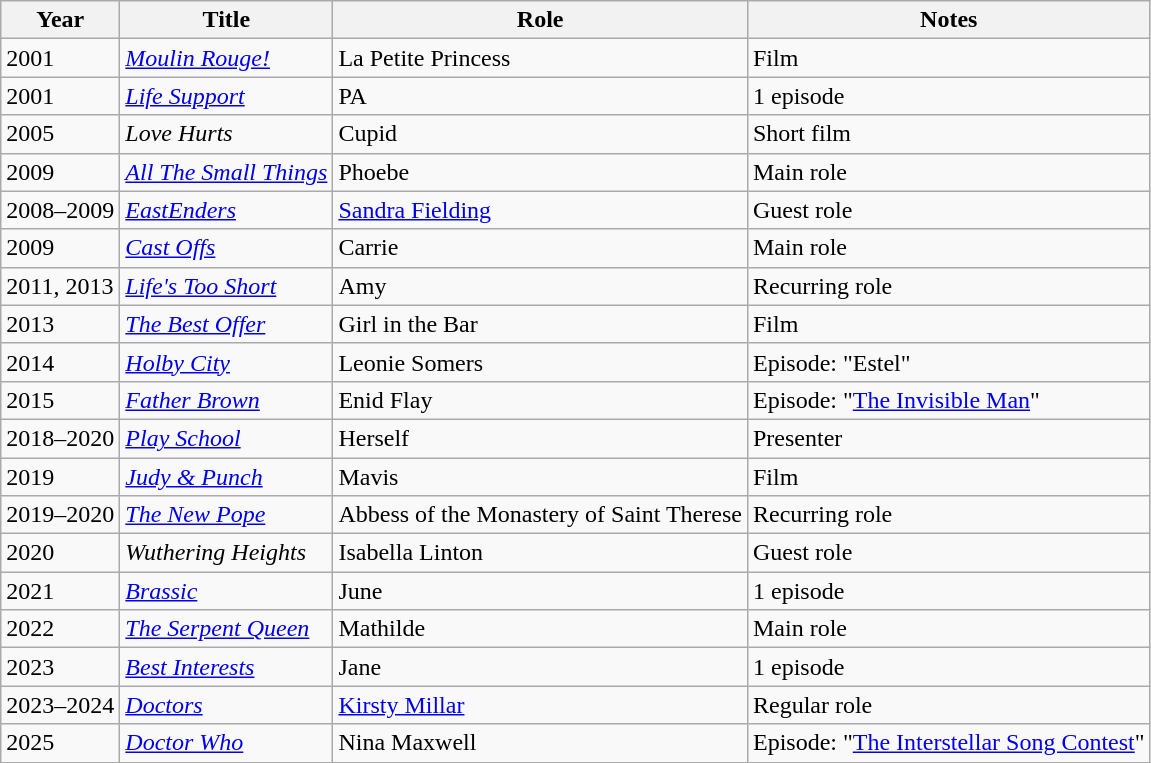<table class="wikitable">
<tr>
<th>Year</th>
<th>Title</th>
<th>Role</th>
<th>Notes</th>
</tr>
<tr>
<td>2001</td>
<td><em><a href='#'>Moulin Rouge!</a></em></td>
<td>La Petite Princess</td>
<td>Film</td>
</tr>
<tr>
<td>2001</td>
<td><em><a href='#'>Life Support</a></em></td>
<td>PA</td>
<td>1 episode</td>
</tr>
<tr>
<td>2005</td>
<td><em>Love Hurts</em></td>
<td>Cupid</td>
<td>Short film</td>
</tr>
<tr>
<td>2009</td>
<td><em><a href='#'>All The Small Things</a></em></td>
<td>Phoebe</td>
<td>Main role</td>
</tr>
<tr>
<td>2008–2009</td>
<td><em><a href='#'>EastEnders</a></em></td>
<td><a href='#'>Sandra Fielding</a></td>
<td>Guest role</td>
</tr>
<tr>
<td>2009</td>
<td><em><a href='#'>Cast Offs</a></em></td>
<td>Carrie</td>
<td>Main role</td>
</tr>
<tr>
<td>2011, 2013</td>
<td><em><a href='#'>Life's Too Short</a></em></td>
<td>Amy</td>
<td>Recurring role</td>
</tr>
<tr>
<td>2013</td>
<td><em><a href='#'>The Best Offer</a></em></td>
<td>Girl in the Bar</td>
<td>Film</td>
</tr>
<tr>
<td>2014</td>
<td><em><a href='#'>Holby City</a></em></td>
<td>Leonie Somers</td>
<td>Episode: "Estel"</td>
</tr>
<tr>
<td>2015</td>
<td><em><a href='#'>Father Brown</a></em></td>
<td>Enid Flay</td>
<td>Episode: "<a href='#'>The Invisible Man</a>"</td>
</tr>
<tr>
<td>2018–2020</td>
<td><em><a href='#'>Play School</a></em></td>
<td>Herself</td>
<td>Presenter</td>
</tr>
<tr>
<td>2019</td>
<td><em><a href='#'>Judy & Punch</a></em></td>
<td>Mavis</td>
<td>Film</td>
</tr>
<tr>
<td>2019–2020</td>
<td><em><a href='#'>The New Pope</a></em></td>
<td>Abbess of the Monastery of Saint Therese</td>
<td>Recurring role</td>
</tr>
<tr>
<td>2020</td>
<td><em>Wuthering Heights</em></td>
<td>Isabella Linton</td>
<td>Guest role</td>
</tr>
<tr>
<td>2021</td>
<td><em><a href='#'>Brassic</a></em></td>
<td>June</td>
<td>1 episode</td>
</tr>
<tr>
<td>2022</td>
<td><em><a href='#'>The Serpent Queen</a></em></td>
<td>Mathilde</td>
<td>Main role</td>
</tr>
<tr>
<td>2023</td>
<td><em><a href='#'>Best Interests</a></em></td>
<td>Jane</td>
<td>1 episode</td>
</tr>
<tr>
<td>2023–2024</td>
<td><em><a href='#'>Doctors</a></em></td>
<td><a href='#'>Kirsty Millar</a></td>
<td>Regular role</td>
</tr>
<tr>
<td>2025</td>
<td><em><a href='#'>Doctor Who</a></em></td>
<td>Nina Maxwell</td>
<td>Episode: "<a href='#'>The Interstellar Song Contest</a>"</td>
</tr>
</table>
